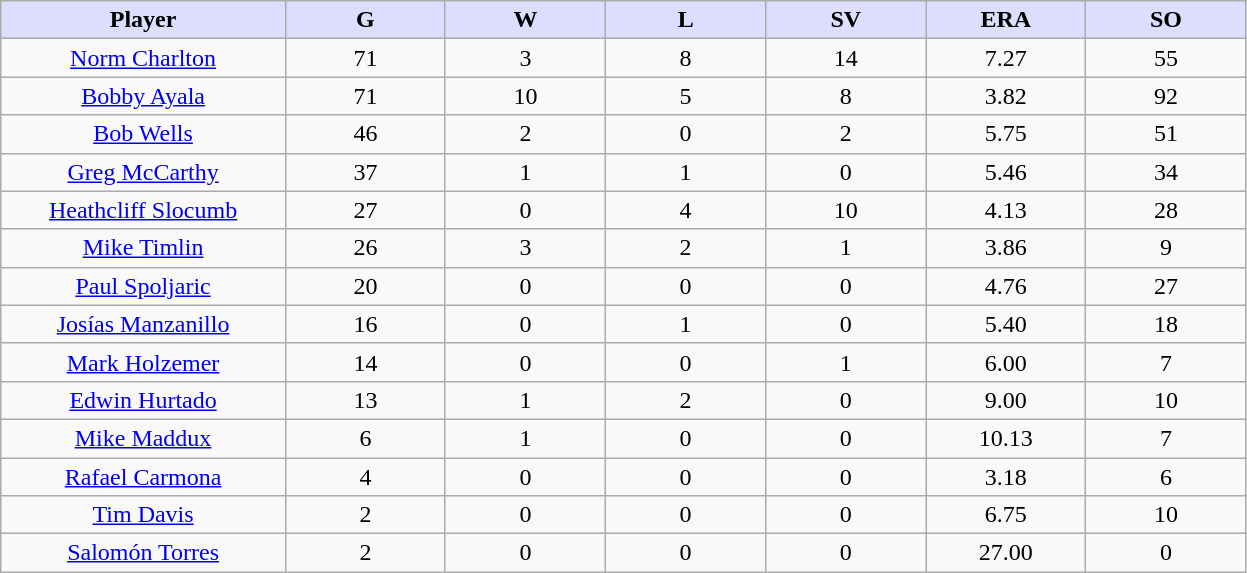<table class="wikitable sortable">
<tr>
<th style="background:#ddf; width:16%;">Player</th>
<th style="background:#ddf; width:9%;">G</th>
<th style="background:#ddf; width:9%;">W</th>
<th style="background:#ddf; width:9%;">L</th>
<th style="background:#ddf; width:9%;">SV</th>
<th style="background:#ddf; width:9%;">ERA</th>
<th style="background:#ddf; width:9%;">SO</th>
</tr>
<tr align="center">
<td><a href='#'>Norm Charlton</a></td>
<td>71</td>
<td>3</td>
<td>8</td>
<td>14</td>
<td>7.27</td>
<td>55</td>
</tr>
<tr align="center">
<td><a href='#'>Bobby Ayala</a></td>
<td>71</td>
<td>10</td>
<td>5</td>
<td>8</td>
<td>3.82</td>
<td>92</td>
</tr>
<tr align="center">
<td><a href='#'>Bob Wells</a></td>
<td>46</td>
<td>2</td>
<td>0</td>
<td>2</td>
<td>5.75</td>
<td>51</td>
</tr>
<tr align="center">
<td><a href='#'>Greg McCarthy</a></td>
<td>37</td>
<td>1</td>
<td>1</td>
<td>0</td>
<td>5.46</td>
<td>34</td>
</tr>
<tr align="center">
<td><a href='#'>Heathcliff Slocumb</a></td>
<td>27</td>
<td>0</td>
<td>4</td>
<td>10</td>
<td>4.13</td>
<td>28</td>
</tr>
<tr align="center">
<td><a href='#'>Mike Timlin</a></td>
<td>26</td>
<td>3</td>
<td>2</td>
<td>1</td>
<td>3.86</td>
<td>9</td>
</tr>
<tr align="center">
<td><a href='#'>Paul Spoljaric</a></td>
<td>20</td>
<td>0</td>
<td>0</td>
<td>0</td>
<td>4.76</td>
<td>27</td>
</tr>
<tr align="center">
<td><a href='#'>Josías Manzanillo</a></td>
<td>16</td>
<td>0</td>
<td>1</td>
<td>0</td>
<td>5.40</td>
<td>18</td>
</tr>
<tr align="center">
<td><a href='#'>Mark Holzemer</a></td>
<td>14</td>
<td>0</td>
<td>0</td>
<td>1</td>
<td>6.00</td>
<td>7</td>
</tr>
<tr align="center">
<td><a href='#'>Edwin Hurtado</a></td>
<td>13</td>
<td>1</td>
<td>2</td>
<td>0</td>
<td>9.00</td>
<td>10</td>
</tr>
<tr align="center">
<td><a href='#'>Mike Maddux</a></td>
<td>6</td>
<td>1</td>
<td>0</td>
<td>0</td>
<td>10.13</td>
<td>7</td>
</tr>
<tr align="center">
<td><a href='#'>Rafael Carmona</a></td>
<td>4</td>
<td>0</td>
<td>0</td>
<td>0</td>
<td>3.18</td>
<td>6</td>
</tr>
<tr align="center">
<td><a href='#'>Tim Davis</a></td>
<td>2</td>
<td>0</td>
<td>0</td>
<td>0</td>
<td>6.75</td>
<td>10</td>
</tr>
<tr align="center">
<td><a href='#'>Salomón Torres</a></td>
<td>2</td>
<td>0</td>
<td>0</td>
<td>0</td>
<td>27.00</td>
<td>0</td>
</tr>
</table>
